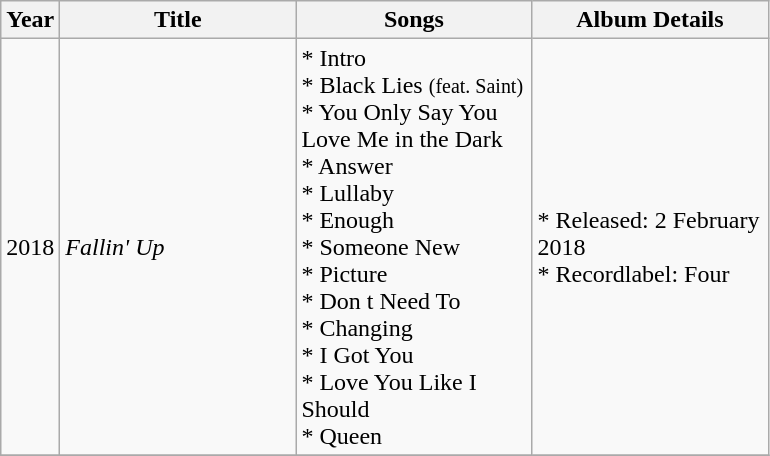<table class="wikitable">
<tr>
<th align="center" width="25">Year</th>
<th align="center" width="150">Title</th>
<th align="center" width="150">Songs</th>
<th align="center" width="150">Album Details</th>
</tr>
<tr>
<td align="center">2018</td>
<td align="left"><em>Fallin' Up</em></td>
<td>* Intro <br> * Black Lies <small>(feat. Saint)</small> <br> * You Only Say You Love Me in the Dark <br> * Answer <br> * Lullaby <br> * Enough <br> * Someone New <br> * Picture <br> * Don t Need To <br> * Changing <br> * I Got You <br> * Love You Like I Should <br> * Queen</td>
<td>* Released: 2 February 2018 <br> * Recordlabel: Four </td>
</tr>
<tr>
</tr>
</table>
